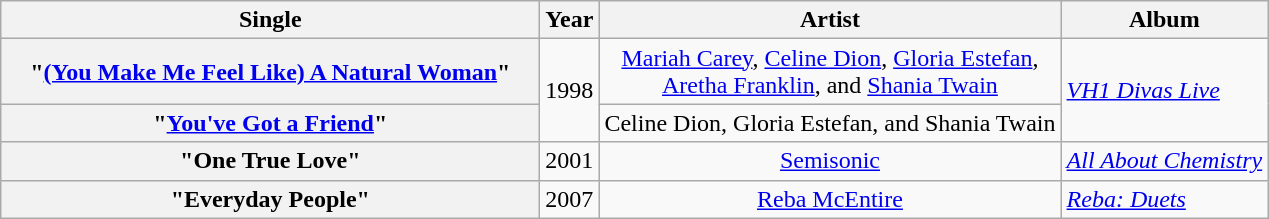<table class="wikitable plainrowheaders" style="text-align:center;">
<tr>
<th style="width:22em;">Single</th>
<th>Year</th>
<th>Artist</th>
<th>Album</th>
</tr>
<tr>
<th scope="row">"<a href='#'>(You Make Me Feel Like) A Natural Woman</a>"</th>
<td rowspan=2>1998</td>
<td><a href='#'>Mariah Carey</a>, <a href='#'>Celine Dion</a>, <a href='#'>Gloria Estefan</a>,<br><a href='#'>Aretha Franklin</a>, and <a href='#'>Shania Twain</a></td>
<td style="text-align:left;" rowspan="2"><em><a href='#'>VH1 Divas Live</a></em></td>
</tr>
<tr>
<th scope="row">"<a href='#'>You've Got a Friend</a>"</th>
<td>Celine Dion, Gloria Estefan, and Shania Twain</td>
</tr>
<tr>
<th scope="row">"One True Love"</th>
<td rowspan=1>2001</td>
<td><a href='#'>Semisonic</a></td>
<td style="text-align:left;" rowspan="1"><em><a href='#'>All About Chemistry</a></em></td>
</tr>
<tr>
<th scope="row">"Everyday People"</th>
<td rowspan=1>2007</td>
<td><a href='#'>Reba McEntire</a></td>
<td style="text-align:left;" rowspan="1"><em><a href='#'>Reba: Duets</a></em></td>
</tr>
</table>
